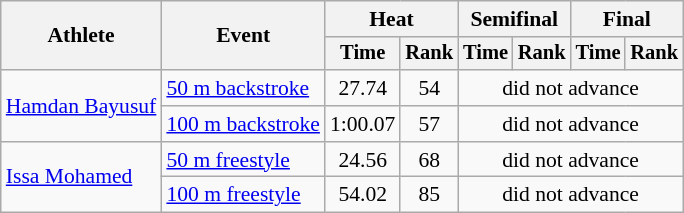<table class=wikitable style="font-size:90%">
<tr>
<th rowspan="2">Athlete</th>
<th rowspan="2">Event</th>
<th colspan="2">Heat</th>
<th colspan="2">Semifinal</th>
<th colspan="2">Final</th>
</tr>
<tr style="font-size:95%">
<th>Time</th>
<th>Rank</th>
<th>Time</th>
<th>Rank</th>
<th>Time</th>
<th>Rank</th>
</tr>
<tr align=center>
<td align=left rowspan=2><a href='#'>Hamdan Bayusuf</a></td>
<td align=left><a href='#'>50 m backstroke</a></td>
<td>27.74</td>
<td>54</td>
<td colspan=4>did not advance</td>
</tr>
<tr align=center>
<td align=left><a href='#'>100 m backstroke</a></td>
<td>1:00.07</td>
<td>57</td>
<td colspan=4>did not advance</td>
</tr>
<tr align=center>
<td align=left rowspan=2><a href='#'>Issa Mohamed</a></td>
<td align=left><a href='#'>50 m freestyle</a></td>
<td>24.56</td>
<td>68</td>
<td colspan=4>did not advance</td>
</tr>
<tr align=center>
<td align=left><a href='#'>100 m freestyle</a></td>
<td>54.02</td>
<td>85</td>
<td colspan=4>did not advance</td>
</tr>
</table>
